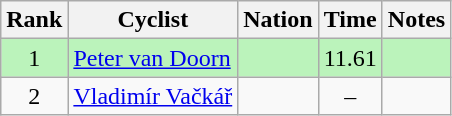<table class="wikitable sortable" style="text-align:center">
<tr>
<th>Rank</th>
<th>Cyclist</th>
<th>Nation</th>
<th>Time</th>
<th>Notes</th>
</tr>
<tr bgcolor=bbf3bb>
<td>1</td>
<td align=left data-sort-value="Doorn, Peter van"><a href='#'>Peter van Doorn</a></td>
<td align=left></td>
<td>11.61</td>
<td></td>
</tr>
<tr>
<td>2</td>
<td align=left data-sort-value="Vačkář, Vladimír"><a href='#'>Vladimír Vačkář</a></td>
<td align=left></td>
<td>–</td>
<td></td>
</tr>
</table>
